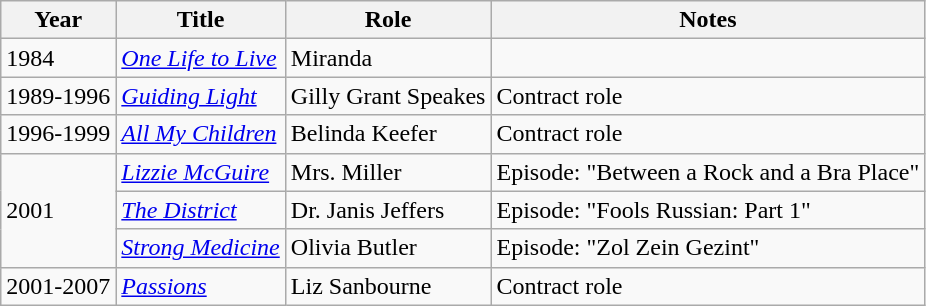<table class="wikitable">
<tr>
<th>Year</th>
<th>Title</th>
<th>Role</th>
<th>Notes</th>
</tr>
<tr>
<td>1984</td>
<td><em><a href='#'>One Life to Live</a></em></td>
<td>Miranda</td>
<td></td>
</tr>
<tr>
<td>1989-1996</td>
<td><em><a href='#'>Guiding Light</a></em></td>
<td>Gilly Grant Speakes</td>
<td>Contract role</td>
</tr>
<tr>
<td>1996-1999</td>
<td><em><a href='#'>All My Children</a></em></td>
<td>Belinda Keefer</td>
<td>Contract role</td>
</tr>
<tr>
<td rowspan="3">2001</td>
<td><em><a href='#'>Lizzie McGuire</a></em></td>
<td>Mrs. Miller</td>
<td>Episode: "Between a Rock and a Bra Place"</td>
</tr>
<tr>
<td><em><a href='#'>The District</a></em></td>
<td>Dr. Janis Jeffers</td>
<td>Episode: "Fools Russian: Part 1"</td>
</tr>
<tr>
<td><em><a href='#'>Strong Medicine</a></em></td>
<td>Olivia Butler</td>
<td>Episode: "Zol Zein Gezint"</td>
</tr>
<tr>
<td>2001-2007</td>
<td><em><a href='#'>Passions</a></em></td>
<td>Liz Sanbourne</td>
<td>Contract role</td>
</tr>
</table>
